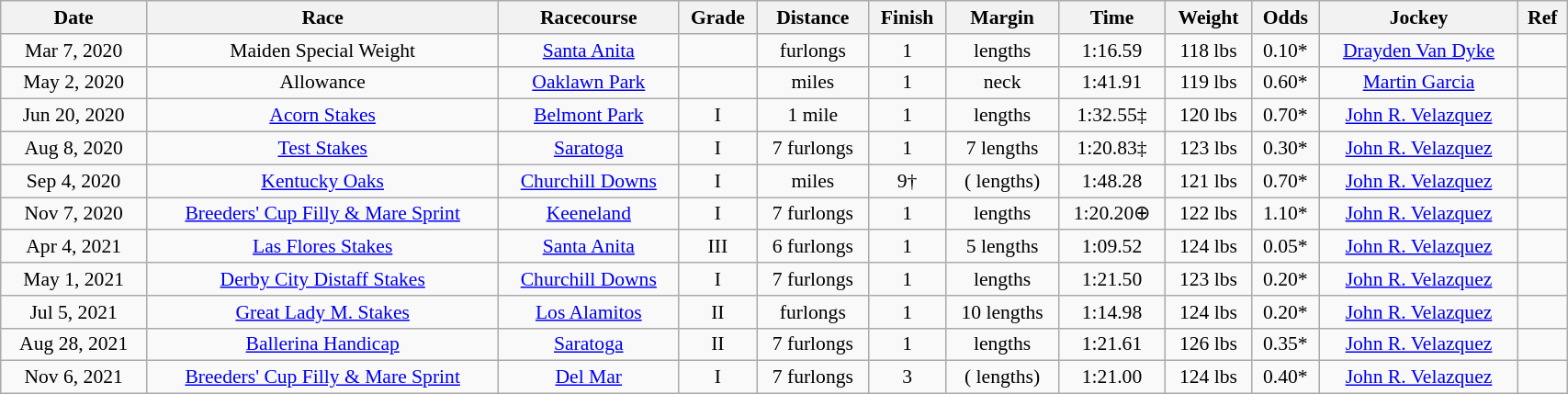<table class = "wikitable sortable" style="text-align:center; width:90%; font-size:90%">
<tr>
<th>Date</th>
<th>Race</th>
<th>Racecourse</th>
<th>Grade</th>
<th>Distance</th>
<th>Finish</th>
<th>Margin</th>
<th>Time</th>
<th>Weight</th>
<th>Odds</th>
<th class="unsortable">Jockey</th>
<th class="unsortable">Ref</th>
</tr>
<tr>
<td>Mar 7, 2020</td>
<td>Maiden Special Weight</td>
<td><a href='#'>Santa Anita</a></td>
<td align=center></td>
<td>  furlongs</td>
<td>1</td>
<td>  lengths</td>
<td>1:16.59</td>
<td>118 lbs</td>
<td>0.10*</td>
<td><a href='#'>Drayden Van Dyke</a></td>
<td></td>
</tr>
<tr>
<td>May 2, 2020</td>
<td>Allowance</td>
<td><a href='#'>Oaklawn Park</a></td>
<td align=center></td>
<td>  miles</td>
<td>1</td>
<td> neck</td>
<td>1:41.91</td>
<td>119 lbs</td>
<td>0.60*</td>
<td><a href='#'>Martin Garcia</a></td>
<td></td>
</tr>
<tr>
<td>Jun 20, 2020</td>
<td><a href='#'>Acorn Stakes</a></td>
<td><a href='#'>Belmont Park</a></td>
<td align=center> I</td>
<td> 1 mile</td>
<td>1</td>
<td>  lengths</td>
<td>1:32.55‡</td>
<td>120 lbs</td>
<td>0.70*</td>
<td><a href='#'>John R. Velazquez</a></td>
<td></td>
</tr>
<tr>
<td>Aug 8, 2020</td>
<td><a href='#'>Test Stakes</a></td>
<td><a href='#'>Saratoga</a></td>
<td align=center> I</td>
<td> 7 furlongs</td>
<td>1</td>
<td> 7 lengths</td>
<td>1:20.83‡</td>
<td>123 lbs</td>
<td>0.30*</td>
<td><a href='#'>John R. Velazquez</a></td>
<td></td>
</tr>
<tr>
<td>Sep 4, 2020</td>
<td><a href='#'>Kentucky Oaks</a></td>
<td><a href='#'>Churchill Downs</a></td>
<td align=center> I</td>
<td>  miles</td>
<td>9†</td>
<td> ( lengths)</td>
<td>1:48.28</td>
<td>121 lbs</td>
<td>0.70*</td>
<td><a href='#'>John R. Velazquez</a></td>
<td></td>
</tr>
<tr>
<td>Nov 7, 2020</td>
<td><a href='#'>Breeders' Cup Filly & Mare Sprint</a></td>
<td><a href='#'>Keeneland</a></td>
<td align=center> I</td>
<td> 7 furlongs</td>
<td>1</td>
<td>  lengths</td>
<td>1:20.20⊕</td>
<td>122 lbs</td>
<td>1.10*</td>
<td><a href='#'>John R. Velazquez</a></td>
<td></td>
</tr>
<tr>
<td>Apr 4, 2021</td>
<td><a href='#'>Las Flores Stakes</a></td>
<td><a href='#'>Santa Anita</a></td>
<td align=center> III</td>
<td> 6 furlongs</td>
<td>1</td>
<td> 5 lengths</td>
<td>1:09.52</td>
<td>124 lbs</td>
<td>0.05*</td>
<td><a href='#'>John R. Velazquez</a></td>
<td></td>
</tr>
<tr>
<td>May 1, 2021</td>
<td><a href='#'>Derby City Distaff Stakes</a></td>
<td><a href='#'>Churchill Downs</a></td>
<td align=center> I</td>
<td> 7 furlongs</td>
<td>1</td>
<td>  lengths</td>
<td>1:21.50</td>
<td>123 lbs</td>
<td>0.20*</td>
<td><a href='#'>John R. Velazquez</a></td>
<td></td>
</tr>
<tr>
<td>Jul 5, 2021</td>
<td><a href='#'>Great Lady M. Stakes</a></td>
<td><a href='#'>Los Alamitos</a></td>
<td align=center> II</td>
<td>  furlongs</td>
<td>1</td>
<td> 10 lengths</td>
<td>1:14.98</td>
<td>124 lbs</td>
<td>0.20*</td>
<td><a href='#'>John R. Velazquez</a></td>
<td></td>
</tr>
<tr>
<td>Aug 28, 2021</td>
<td><a href='#'>Ballerina Handicap</a></td>
<td><a href='#'>Saratoga</a></td>
<td align=center> II</td>
<td> 7 furlongs</td>
<td>1</td>
<td>  lengths</td>
<td>1:21.61</td>
<td>126 lbs</td>
<td>0.35*</td>
<td><a href='#'>John R. Velazquez</a></td>
<td></td>
</tr>
<tr>
<td>Nov 6, 2021</td>
<td><a href='#'>Breeders' Cup Filly & Mare Sprint</a></td>
<td><a href='#'>Del Mar</a></td>
<td align=center> I</td>
<td>  7 furlongs</td>
<td>3</td>
<td> ( lengths)</td>
<td>1:21.00</td>
<td>124 lbs</td>
<td>0.40*</td>
<td><a href='#'>John R. Velazquez</a></td>
<td></td>
</tr>
</table>
